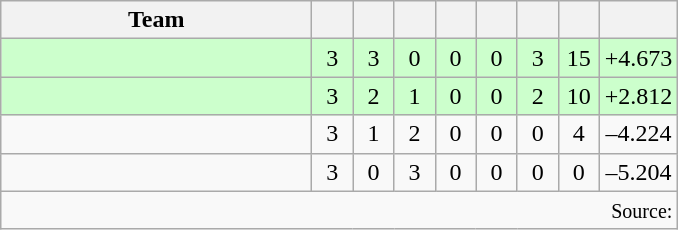<table class="wikitable" style="text-align:center">
<tr>
<th width=200>Team</th>
<th width=20></th>
<th width=20></th>
<th width=20></th>
<th width=20></th>
<th width=20></th>
<th width=20></th>
<th width=20></th>
<th width=45></th>
</tr>
<tr style="background:#cfc">
<td style="text-align:left;"></td>
<td>3</td>
<td>3</td>
<td>0</td>
<td>0</td>
<td>0</td>
<td>3</td>
<td>15</td>
<td>+4.673</td>
</tr>
<tr style="background:#cfc">
<td style="text-align:left;"></td>
<td>3</td>
<td>2</td>
<td>1</td>
<td>0</td>
<td>0</td>
<td>2</td>
<td>10</td>
<td>+2.812</td>
</tr>
<tr>
<td style="text-align:left;"></td>
<td>3</td>
<td>1</td>
<td>2</td>
<td>0</td>
<td>0</td>
<td>0</td>
<td>4</td>
<td>–4.224</td>
</tr>
<tr>
<td style="text-align:left;"></td>
<td>3</td>
<td>0</td>
<td>3</td>
<td>0</td>
<td>0</td>
<td>0</td>
<td>0</td>
<td>–5.204</td>
</tr>
<tr>
<td colspan="9" style="text-align:right;"><small>Source: </small></td>
</tr>
</table>
